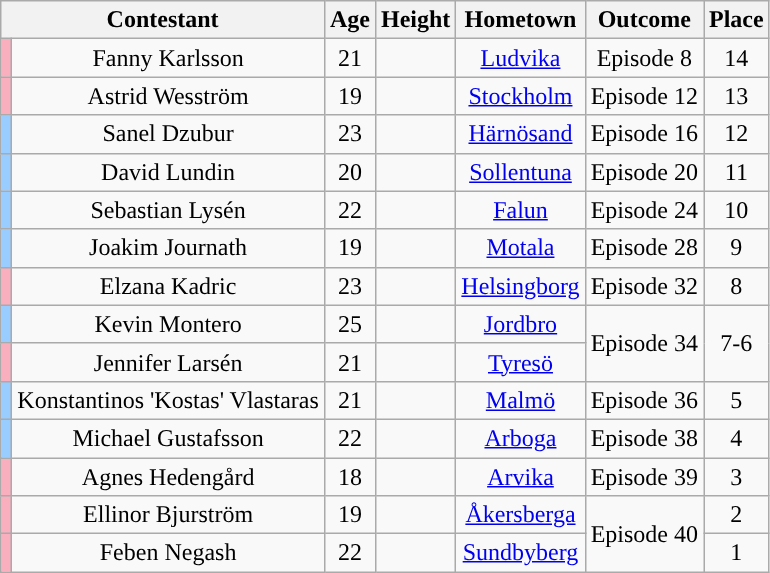<table class="wikitable sortable" style="text-align:center;">
<tr>
<th colspan="2">Contestant</th>
<th>Age</th>
<th>Height</th>
<th>Hometown</th>
<th>Outcome</th>
<th>Place</th>
</tr>
<tr>
<td style="background:#faafbe"></td>
<td>Fanny Karlsson</td>
<td>21</td>
<td></td>
<td><a href='#'>Ludvika</a></td>
<td>Episode 8</td>
<td>14</td>
</tr>
<tr>
<td style="background:#faafbe"></td>
<td>Astrid Wesström</td>
<td>19</td>
<td></td>
<td><a href='#'>Stockholm</a></td>
<td>Episode 12</td>
<td>13</td>
</tr>
<tr>
<td style="background:#9cf;"></td>
<td>Sanel Dzubur</td>
<td>23</td>
<td></td>
<td><a href='#'>Härnösand</a></td>
<td>Episode 16</td>
<td>12</td>
</tr>
<tr>
<td style="background:#9cf;"></td>
<td>David Lundin</td>
<td>20</td>
<td></td>
<td><a href='#'>Sollentuna</a></td>
<td>Episode 20</td>
<td>11</td>
</tr>
<tr>
<td style="background:#9cf;"></td>
<td>Sebastian Lysén</td>
<td>22</td>
<td></td>
<td><a href='#'>Falun</a></td>
<td>Episode 24</td>
<td>10</td>
</tr>
<tr>
<td style="background:#9cf;"></td>
<td>Joakim Journath</td>
<td>19</td>
<td></td>
<td><a href='#'>Motala</a></td>
<td>Episode 28</td>
<td>9</td>
</tr>
<tr>
<td style="background:#faafbe"></td>
<td>Elzana Kadric</td>
<td>23</td>
<td></td>
<td><a href='#'>Helsingborg</a></td>
<td>Episode 32</td>
<td>8</td>
</tr>
<tr>
<td style="background:#9cf;"></td>
<td>Kevin Montero</td>
<td>25</td>
<td></td>
<td><a href='#'>Jordbro</a></td>
<td rowspan="2">Episode 34</td>
<td rowspan="2">7-6</td>
</tr>
<tr>
<td style="background:#faafbe"></td>
<td>Jennifer Larsén</td>
<td>21</td>
<td></td>
<td><a href='#'>Tyresö</a></td>
</tr>
<tr>
<td style="background:#9cf;"></td>
<td>Konstantinos 'Kostas' Vlastaras</td>
<td>21</td>
<td></td>
<td><a href='#'>Malmö</a></td>
<td>Episode 36</td>
<td>5</td>
</tr>
<tr>
<td style="background:#9cf;"></td>
<td>Michael Gustafsson</td>
<td>22</td>
<td></td>
<td><a href='#'>Arboga</a></td>
<td>Episode 38</td>
<td>4</td>
</tr>
<tr>
<td style="background:#faafbe"></td>
<td>Agnes Hedengård</td>
<td>18</td>
<td></td>
<td><a href='#'>Arvika</a></td>
<td>Episode 39</td>
<td>3</td>
</tr>
<tr>
<td style="background:#faafbe"></td>
<td>Ellinor Bjurström</td>
<td>19</td>
<td></td>
<td><a href='#'>Åkersberga</a></td>
<td rowspan="2">Episode 40</td>
<td>2</td>
</tr>
<tr>
<td style="background:#faafbe"></td>
<td>Feben Negash</td>
<td>22</td>
<td></td>
<td><a href='#'>Sundbyberg</a></td>
<td>1</td>
</tr>
</table>
